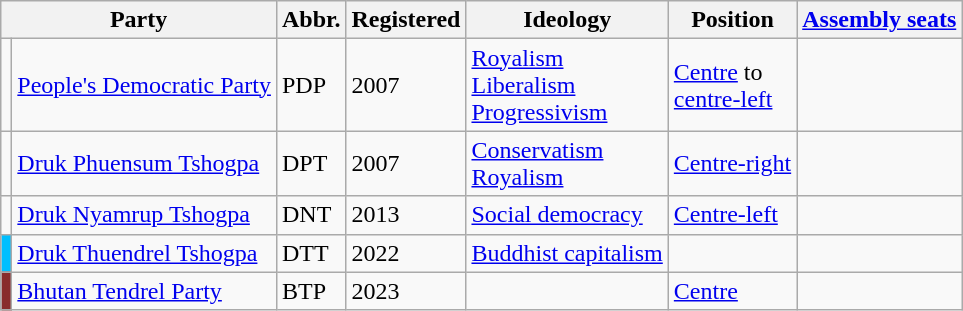<table class="plainrowheaders sortable wikitable">
<tr ">
<th scope="col" colspan=2>Party</th>
<th>Abbr.</th>
<th scope="col">Registered</th>
<th>Ideology</th>
<th>Position</th>
<th scope="col"><a href='#'>Assembly seats</a></th>
</tr>
<tr>
<td style=background:></td>
<td><a href='#'>People's Democratic Party</a><br></td>
<td>PDP</td>
<td>2007</td>
<td><a href='#'>Royalism</a><br><a href='#'>Liberalism</a><br><a href='#'>Progressivism</a></td>
<td><a href='#'>Centre</a> to<br><a href='#'>centre-left</a></td>
<td></td>
</tr>
<tr>
<td style=background:></td>
<td><a href='#'>Druk Phuensum Tshogpa</a><br></td>
<td>DPT</td>
<td>2007</td>
<td><a href='#'>Conservatism</a><br><a href='#'>Royalism</a></td>
<td><a href='#'>Centre-right</a></td>
<td></td>
</tr>
<tr>
<td style=background:></td>
<td><a href='#'>Druk Nyamrup Tshogpa</a><br></td>
<td>DNT</td>
<td>2013</td>
<td><a href='#'>Social democracy</a></td>
<td><a href='#'>Centre-left</a></td>
<td></td>
</tr>
<tr>
<td style=background:DeepSkyBlue></td>
<td><a href='#'>Druk Thuendrel Tshogpa</a><br></td>
<td>DTT</td>
<td>2022</td>
<td><a href='#'>Buddhist capitalism</a></td>
<td></td>
<td></td>
</tr>
<tr>
<td style=background:#882c2c></td>
<td><a href='#'>Bhutan Tendrel Party</a><br></td>
<td>BTP</td>
<td>2023</td>
<td></td>
<td><a href='#'>Centre</a></td>
<td></td>
</tr>
</table>
